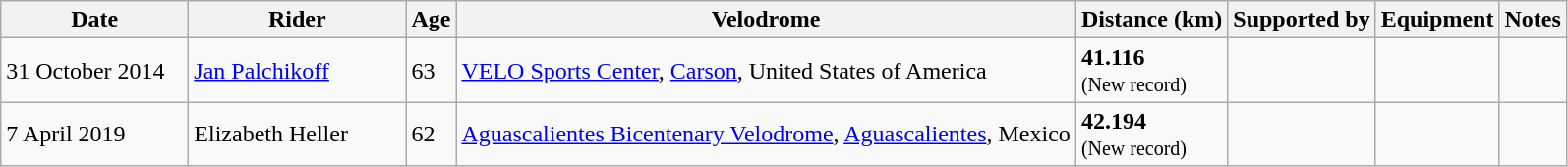<table class="wikitable sortable mw-collapsible mw-collapsed" style="min-width:22em">
<tr>
<th width=120>Date</th>
<th width=140>Rider</th>
<th>Age</th>
<th>Velodrome</th>
<th>Distance (km)</th>
<th>Supported by</th>
<th>Equipment</th>
<th>Notes</th>
</tr>
<tr>
<td>31 October 2014</td>
<td> <a href='#'>Jan Palchikoff</a></td>
<td>63</td>
<td><a href='#'>VELO Sports Center</a>, <a href='#'>Carson</a>, United States of America</td>
<td><strong>41.116</strong><br><small>(New record)</small></td>
<td></td>
<td></td>
<td></td>
</tr>
<tr>
<td>7 April 2019</td>
<td> Elizabeth Heller</td>
<td>62</td>
<td><a href='#'>Aguascalientes Bicentenary Velodrome</a>, <a href='#'>Aguascalientes</a>, Mexico</td>
<td><strong>42.194</strong><br><small>(New record)</small></td>
<td></td>
<td></td>
<td></td>
</tr>
</table>
